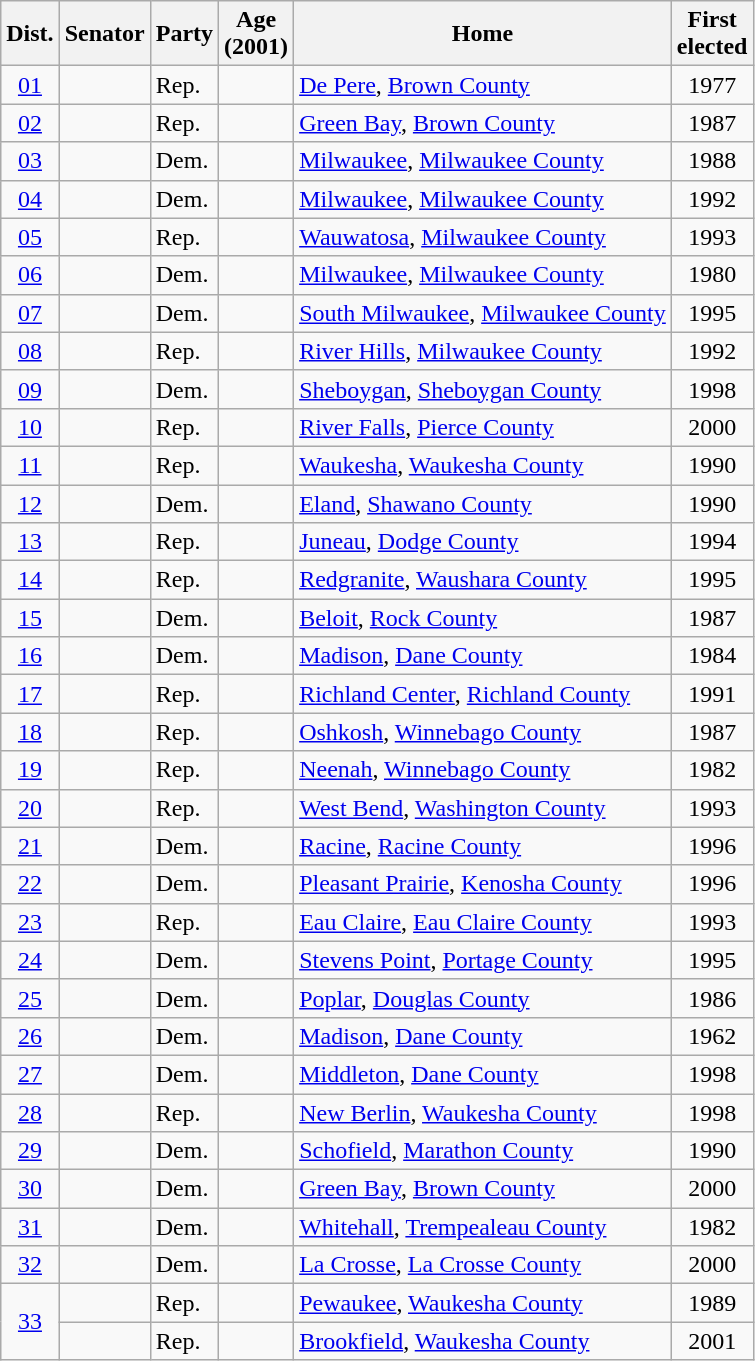<table class="sortable wikitable">
<tr>
<th>Dist.</th>
<th>Senator</th>
<th>Party</th>
<th>Age<br>(2001)</th>
<th>Home</th>
<th>First<br>elected</th>
</tr>
<tr>
<td align="center"><a href='#'>01</a></td>
<td></td>
<td>Rep.</td>
<td align="center"></td>
<td><a href='#'>De Pere</a>, <a href='#'>Brown County</a></td>
<td align="center">1977</td>
</tr>
<tr>
<td align="center"><a href='#'>02</a></td>
<td></td>
<td>Rep.</td>
<td align="center"></td>
<td><a href='#'>Green Bay</a>, <a href='#'>Brown County</a></td>
<td align="center">1987</td>
</tr>
<tr>
<td align="center"><a href='#'>03</a></td>
<td></td>
<td>Dem.</td>
<td align="center"></td>
<td><a href='#'>Milwaukee</a>, <a href='#'>Milwaukee County</a></td>
<td align="center">1988</td>
</tr>
<tr>
<td align="center"><a href='#'>04</a></td>
<td></td>
<td>Dem.</td>
<td align="center"></td>
<td><a href='#'>Milwaukee</a>, <a href='#'>Milwaukee County</a></td>
<td align="center">1992</td>
</tr>
<tr>
<td align="center"><a href='#'>05</a></td>
<td></td>
<td>Rep.</td>
<td align="center"></td>
<td><a href='#'>Wauwatosa</a>, <a href='#'>Milwaukee County</a></td>
<td align="center">1993</td>
</tr>
<tr>
<td align="center"><a href='#'>06</a></td>
<td></td>
<td>Dem.</td>
<td align="center"></td>
<td><a href='#'>Milwaukee</a>, <a href='#'>Milwaukee County</a></td>
<td align="center">1980</td>
</tr>
<tr>
<td align="center"><a href='#'>07</a></td>
<td></td>
<td>Dem.</td>
<td align="center"></td>
<td><a href='#'>South Milwaukee</a>, <a href='#'>Milwaukee County</a></td>
<td align="center">1995</td>
</tr>
<tr>
<td align="center"><a href='#'>08</a></td>
<td></td>
<td>Rep.</td>
<td align="center"></td>
<td><a href='#'>River Hills</a>, <a href='#'>Milwaukee County</a></td>
<td align="center">1992</td>
</tr>
<tr>
<td align="center"><a href='#'>09</a></td>
<td></td>
<td>Dem.</td>
<td align="center"></td>
<td><a href='#'>Sheboygan</a>, <a href='#'>Sheboygan County</a></td>
<td align="center">1998</td>
</tr>
<tr>
<td align="center"><a href='#'>10</a></td>
<td></td>
<td>Rep.</td>
<td align="center"></td>
<td><a href='#'>River Falls</a>, <a href='#'>Pierce County</a></td>
<td align="center">2000</td>
</tr>
<tr>
<td align="center"><a href='#'>11</a></td>
<td></td>
<td>Rep.</td>
<td align="center"></td>
<td><a href='#'>Waukesha</a>, <a href='#'>Waukesha County</a></td>
<td align="center">1990</td>
</tr>
<tr>
<td align="center"><a href='#'>12</a></td>
<td></td>
<td>Dem.</td>
<td align="center"></td>
<td><a href='#'>Eland</a>, <a href='#'>Shawano County</a></td>
<td align="center">1990</td>
</tr>
<tr>
<td align="center"><a href='#'>13</a></td>
<td></td>
<td>Rep.</td>
<td align="center"></td>
<td><a href='#'>Juneau</a>, <a href='#'>Dodge County</a></td>
<td align="center">1994</td>
</tr>
<tr>
<td align="center"><a href='#'>14</a></td>
<td></td>
<td>Rep.</td>
<td align="center"></td>
<td><a href='#'>Redgranite</a>, <a href='#'>Waushara County</a></td>
<td align="center">1995</td>
</tr>
<tr>
<td align="center"><a href='#'>15</a></td>
<td></td>
<td>Dem.</td>
<td align="center"></td>
<td><a href='#'>Beloit</a>, <a href='#'>Rock County</a></td>
<td align="center">1987</td>
</tr>
<tr>
<td align="center"><a href='#'>16</a></td>
<td></td>
<td>Dem.</td>
<td align="center"></td>
<td><a href='#'>Madison</a>, <a href='#'>Dane County</a></td>
<td align="center">1984</td>
</tr>
<tr>
<td align="center"><a href='#'>17</a></td>
<td></td>
<td>Rep.</td>
<td align="center"></td>
<td><a href='#'>Richland Center</a>, <a href='#'>Richland County</a></td>
<td align="center">1991</td>
</tr>
<tr>
<td align="center"><a href='#'>18</a></td>
<td></td>
<td>Rep.</td>
<td align="center"></td>
<td><a href='#'>Oshkosh</a>, <a href='#'>Winnebago County</a></td>
<td align="center">1987</td>
</tr>
<tr>
<td align="center"><a href='#'>19</a></td>
<td></td>
<td>Rep.</td>
<td align="center"></td>
<td><a href='#'>Neenah</a>, <a href='#'>Winnebago County</a></td>
<td align="center">1982</td>
</tr>
<tr>
<td align="center"><a href='#'>20</a></td>
<td></td>
<td>Rep.</td>
<td align="center"></td>
<td><a href='#'>West Bend</a>, <a href='#'>Washington County</a></td>
<td align="center">1993</td>
</tr>
<tr>
<td align="center"><a href='#'>21</a></td>
<td></td>
<td>Dem.</td>
<td align="center"></td>
<td><a href='#'>Racine</a>, <a href='#'>Racine County</a></td>
<td align="center">1996</td>
</tr>
<tr>
<td align="center"><a href='#'>22</a></td>
<td></td>
<td>Dem.</td>
<td align="center"></td>
<td><a href='#'>Pleasant Prairie</a>, <a href='#'>Kenosha County</a></td>
<td align="center">1996</td>
</tr>
<tr>
<td align="center"><a href='#'>23</a></td>
<td></td>
<td>Rep.</td>
<td align="center"></td>
<td><a href='#'>Eau Claire</a>, <a href='#'>Eau Claire County</a></td>
<td align="center">1993</td>
</tr>
<tr>
<td align="center"><a href='#'>24</a></td>
<td></td>
<td>Dem.</td>
<td align="center"></td>
<td><a href='#'>Stevens Point</a>, <a href='#'>Portage County</a></td>
<td align="center">1995</td>
</tr>
<tr>
<td align="center"><a href='#'>25</a></td>
<td></td>
<td>Dem.</td>
<td align="center"></td>
<td><a href='#'>Poplar</a>, <a href='#'>Douglas County</a></td>
<td align="center">1986</td>
</tr>
<tr>
<td align="center"><a href='#'>26</a></td>
<td></td>
<td>Dem.</td>
<td align="center"></td>
<td><a href='#'>Madison</a>, <a href='#'>Dane County</a></td>
<td align="center">1962</td>
</tr>
<tr>
<td align="center"><a href='#'>27</a></td>
<td></td>
<td>Dem.</td>
<td align="center"></td>
<td><a href='#'>Middleton</a>, <a href='#'>Dane County</a></td>
<td align="center">1998</td>
</tr>
<tr>
<td align="center"><a href='#'>28</a></td>
<td></td>
<td>Rep.</td>
<td align="center"></td>
<td><a href='#'>New Berlin</a>, <a href='#'>Waukesha County</a></td>
<td align="center">1998</td>
</tr>
<tr>
<td align="center"><a href='#'>29</a></td>
<td></td>
<td>Dem.</td>
<td align="center"></td>
<td><a href='#'>Schofield</a>, <a href='#'>Marathon County</a></td>
<td align="center">1990</td>
</tr>
<tr>
<td align="center"><a href='#'>30</a></td>
<td></td>
<td>Dem.</td>
<td align="center"></td>
<td><a href='#'>Green Bay</a>, <a href='#'>Brown County</a></td>
<td align="center">2000</td>
</tr>
<tr>
<td align="center"><a href='#'>31</a></td>
<td></td>
<td>Dem.</td>
<td align="center"></td>
<td><a href='#'>Whitehall</a>, <a href='#'>Trempealeau County</a></td>
<td align="center">1982</td>
</tr>
<tr>
<td align="center"><a href='#'>32</a></td>
<td></td>
<td>Dem.</td>
<td align="center"></td>
<td><a href='#'>La Crosse</a>, <a href='#'>La Crosse County</a></td>
<td align="center">2000</td>
</tr>
<tr>
<td rowspan="2" align="center"><a href='#'>33</a></td>
<td> </td>
<td>Rep.</td>
<td align="center"></td>
<td><a href='#'>Pewaukee</a>, <a href='#'>Waukesha County</a></td>
<td align="center">1989</td>
</tr>
<tr>
<td> </td>
<td>Rep.</td>
<td align="center"></td>
<td><a href='#'>Brookfield</a>, <a href='#'>Waukesha County</a></td>
<td align="center">2001</td>
</tr>
</table>
